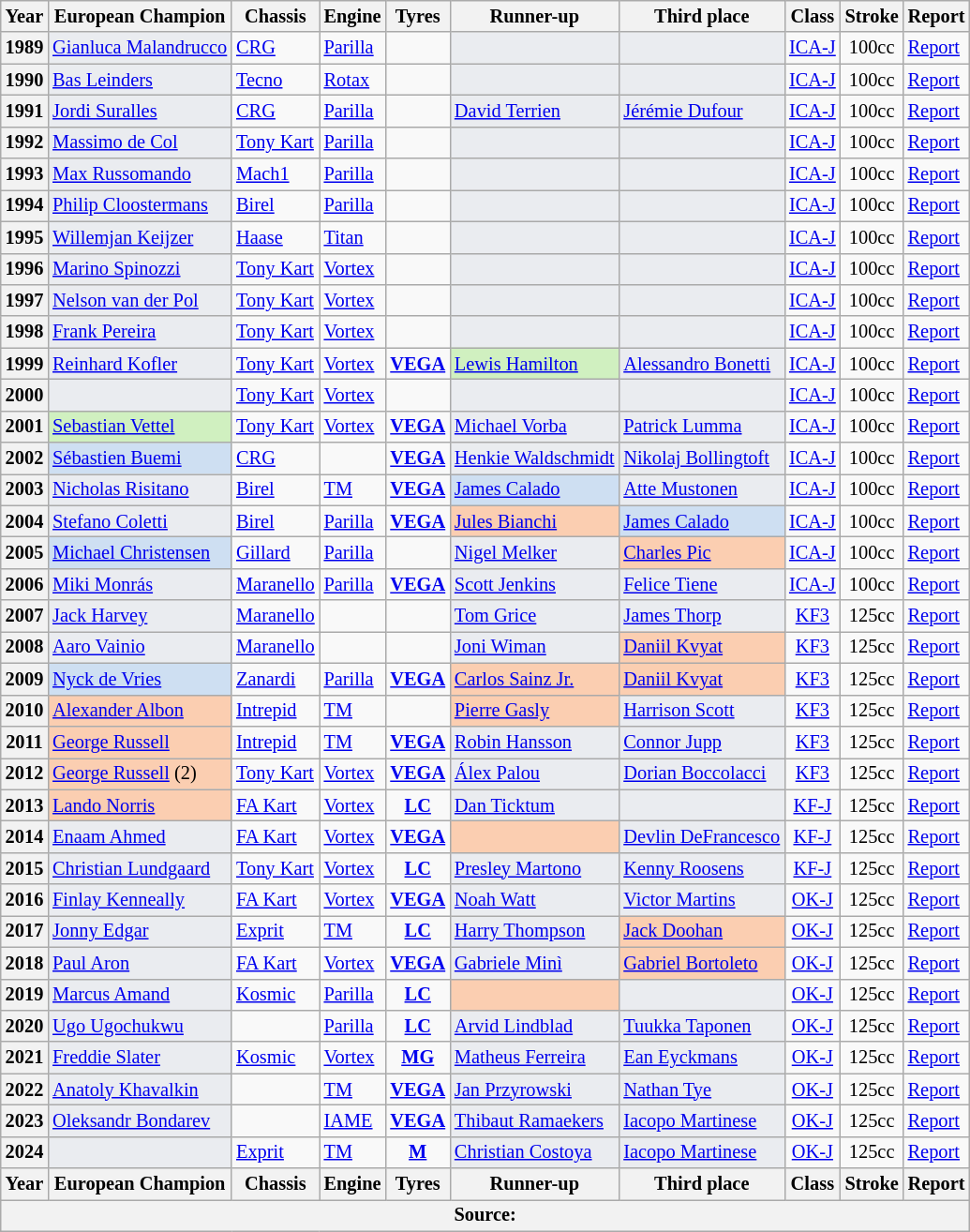<table class="wikitable" style="font-size:85%; text-align:left;">
<tr>
<th>Year</th>
<th>European Champion</th>
<th>Chassis</th>
<th>Engine</th>
<th>Tyres</th>
<th>Runner-up</th>
<th>Third place</th>
<th>Class</th>
<th>Stroke</th>
<th>Report</th>
</tr>
<tr>
<th>1989</th>
<td style="background-color:#EAECF0"> <a href='#'>Gianluca Malandrucco</a></td>
<td> <a href='#'>CRG</a></td>
<td> <a href='#'>Parilla</a></td>
<td></td>
<td style="background-color:#EAECF0"></td>
<td style="background-color:#EAECF0"></td>
<td style="text-align:center;"><a href='#'>ICA-J</a></td>
<td style="text-align:center;">100cc</td>
<td><a href='#'>Report</a></td>
</tr>
<tr>
<th>1990</th>
<td style="background-color:#EAECF0"> <a href='#'>Bas Leinders</a></td>
<td> <a href='#'>Tecno</a></td>
<td> <a href='#'>Rotax</a></td>
<td></td>
<td style="background-color:#EAECF0"></td>
<td style="background-color:#EAECF0"></td>
<td style="text-align:center;"><a href='#'>ICA-J</a></td>
<td style="text-align:center;">100cc</td>
<td><a href='#'>Report</a></td>
</tr>
<tr>
<th>1991</th>
<td style="background-color:#EAECF0"> <a href='#'>Jordi Suralles</a></td>
<td> <a href='#'>CRG</a></td>
<td> <a href='#'>Parilla</a></td>
<td style="text-align:center;"></td>
<td style="background-color:#EAECF0"> <a href='#'>David Terrien</a></td>
<td style="background-color:#EAECF0"> <a href='#'>Jérémie Dufour</a></td>
<td style="text-align:center;"><a href='#'>ICA-J</a></td>
<td style="text-align:center;">100cc</td>
<td><a href='#'>Report</a></td>
</tr>
<tr>
<th>1992</th>
<td style="background-color:#EAECF0"> <a href='#'>Massimo de Col</a></td>
<td> <a href='#'>Tony Kart</a></td>
<td> <a href='#'>Parilla</a></td>
<td style="text-align:center;"></td>
<td style="background-color:#EAECF0"></td>
<td style="background-color:#EAECF0"></td>
<td style="text-align:center;"><a href='#'>ICA-J</a></td>
<td style="text-align:center;">100cc</td>
<td><a href='#'>Report</a></td>
</tr>
<tr>
<th>1993</th>
<td style="background-color:#EAECF0"> <a href='#'>Max Russomando</a></td>
<td> <a href='#'>Mach1</a></td>
<td> <a href='#'>Parilla</a></td>
<td style="text-align:center;"></td>
<td style="background-color:#EAECF0"></td>
<td style="background-color:#EAECF0"></td>
<td style="text-align:center;"><a href='#'>ICA-J</a></td>
<td style="text-align:center;">100cc</td>
<td><a href='#'>Report</a></td>
</tr>
<tr>
<th>1994</th>
<td style="background-color:#EAECF0"> <a href='#'>Philip Cloostermans</a></td>
<td> <a href='#'>Birel</a></td>
<td> <a href='#'>Parilla</a></td>
<td style="text-align:center;"></td>
<td style="background-color:#EAECF0"></td>
<td style="background-color:#EAECF0"></td>
<td style="text-align:center;"><a href='#'>ICA-J</a></td>
<td style="text-align:center;">100cc</td>
<td><a href='#'>Report</a></td>
</tr>
<tr>
<th>1995</th>
<td style="background-color:#EAECF0"> <a href='#'>Willemjan Keijzer</a></td>
<td> <a href='#'>Haase</a></td>
<td> <a href='#'>Titan</a></td>
<td style="text-align:center;"></td>
<td style="background-color:#EAECF0"></td>
<td style="background-color:#EAECF0"></td>
<td style="text-align:center;"><a href='#'>ICA-J</a></td>
<td style="text-align:center;">100cc</td>
<td><a href='#'>Report</a></td>
</tr>
<tr>
<th>1996</th>
<td style="background-color:#EAECF0"> <a href='#'>Marino Spinozzi</a></td>
<td> <a href='#'>Tony Kart</a></td>
<td> <a href='#'>Vortex</a></td>
<td style="text-align:center;"></td>
<td style="background-color:#EAECF0"></td>
<td style="background-color:#EAECF0"></td>
<td style="text-align:center;"><a href='#'>ICA-J</a></td>
<td style="text-align:center;">100cc</td>
<td><a href='#'>Report</a></td>
</tr>
<tr>
<th>1997</th>
<td style="background-color:#EAECF0"> <a href='#'>Nelson van der Pol</a></td>
<td> <a href='#'>Tony Kart</a></td>
<td> <a href='#'>Vortex</a></td>
<td style="text-align:center;"></td>
<td style="background-color:#EAECF0"></td>
<td style="background-color:#EAECF0"></td>
<td style="text-align:center;"><a href='#'>ICA-J</a></td>
<td style="text-align:center;">100cc</td>
<td><a href='#'>Report</a></td>
</tr>
<tr>
<th>1998</th>
<td style="background-color:#EAECF0"> <a href='#'>Frank Pereira</a></td>
<td> <a href='#'>Tony Kart</a></td>
<td> <a href='#'>Vortex</a></td>
<td style="text-align:center;"></td>
<td style="background-color:#EAECF0"></td>
<td style="background-color:#EAECF0"></td>
<td style="text-align:center;"><a href='#'>ICA-J</a></td>
<td style="text-align:center;">100cc</td>
<td><a href='#'>Report</a></td>
</tr>
<tr>
<th>1999</th>
<td style="background-color:#EAECF0"> <a href='#'>Reinhard Kofler</a></td>
<td> <a href='#'>Tony Kart</a></td>
<td> <a href='#'>Vortex</a></td>
<td style="text-align:center;"><strong><span><a href='#'>VEGA</a></span></strong></td>
<td style="background-color:#D0F0C0"> <a href='#'>Lewis Hamilton</a></td>
<td style="background-color:#EAECF0"> <a href='#'>Alessandro Bonetti</a></td>
<td style="text-align:center;"><a href='#'>ICA-J</a></td>
<td style="text-align:center;">100cc</td>
<td><a href='#'>Report</a></td>
</tr>
<tr>
<th>2000</th>
<td style="background-color:#EAECF0"></td>
<td> <a href='#'>Tony Kart</a></td>
<td> <a href='#'>Vortex</a></td>
<td style="text-align:center;"></td>
<td style="background-color:#EAECF0"></td>
<td style="background-color:#EAECF0"></td>
<td style="text-align:center;"><a href='#'>ICA-J</a></td>
<td style="text-align:center;">100cc</td>
<td><a href='#'>Report</a></td>
</tr>
<tr>
<th>2001</th>
<td style="background-color:#D0F0C0"> <a href='#'>Sebastian Vettel</a></td>
<td> <a href='#'>Tony Kart</a></td>
<td> <a href='#'>Vortex</a></td>
<td style="text-align:center;"><strong><span><a href='#'>VEGA</a></span></strong></td>
<td style="background-color:#EAECF0"> <a href='#'>Michael Vorba</a></td>
<td style="background-color:#EAECF0"> <a href='#'>Patrick Lumma</a></td>
<td style="text-align:center;"><a href='#'>ICA-J</a></td>
<td style="text-align:center;">100cc</td>
<td><a href='#'>Report</a></td>
</tr>
<tr>
<th>2002</th>
<td style="background-color:#CEDFF2"> <a href='#'>Sébastien Buemi</a></td>
<td> <a href='#'>CRG</a></td>
<td></td>
<td style="text-align:center;"><strong><span><a href='#'>VEGA</a></span></strong></td>
<td style="background-color:#EAECF0"> <a href='#'>Henkie Waldschmidt</a></td>
<td style="background-color:#EAECF0"> <a href='#'>Nikolaj Bollingtoft</a></td>
<td style="text-align:center;"><a href='#'>ICA-J</a></td>
<td style="text-align:center;">100cc</td>
<td><a href='#'>Report</a></td>
</tr>
<tr>
<th>2003</th>
<td style="background-color:#EAECF0"> <a href='#'>Nicholas Risitano</a></td>
<td> <a href='#'>Birel</a></td>
<td> <a href='#'>TM</a></td>
<td style="text-align:center;"><strong><span><a href='#'>VEGA</a></span></strong></td>
<td style="background-color:#CEDFF2"> <a href='#'>James Calado</a></td>
<td style="background-color:#EAECF0"> <a href='#'>Atte Mustonen</a></td>
<td style="text-align:center;"><a href='#'>ICA-J</a></td>
<td style="text-align:center;">100cc</td>
<td><a href='#'>Report</a></td>
</tr>
<tr>
<th>2004</th>
<td style="background-color:#EAECF0"> <a href='#'>Stefano Coletti</a></td>
<td> <a href='#'>Birel</a></td>
<td> <a href='#'>Parilla</a></td>
<td style="text-align:center;"><strong><span><a href='#'>VEGA</a></span></strong></td>
<td style="background-color:#FBCEB1"> <a href='#'>Jules Bianchi</a></td>
<td style="background-color:#CEDFF2"> <a href='#'>James Calado</a></td>
<td style="text-align:center;"><a href='#'>ICA-J</a></td>
<td style="text-align:center;">100cc</td>
<td><a href='#'>Report</a></td>
</tr>
<tr>
<th>2005</th>
<td style="background-color:#CEDFF2"> <a href='#'>Michael Christensen</a></td>
<td> <a href='#'>Gillard</a></td>
<td> <a href='#'>Parilla</a></td>
<td style="text-align:center;"></td>
<td style="background-color:#EAECF0"> <a href='#'>Nigel Melker</a></td>
<td style="background-color:#FBCEB1"> <a href='#'>Charles Pic</a></td>
<td style="text-align:center;"><a href='#'>ICA-J</a></td>
<td style="text-align:center;">100cc</td>
<td><a href='#'>Report</a></td>
</tr>
<tr>
<th>2006</th>
<td style="background-color:#EAECF0"> <a href='#'>Miki Monrás</a></td>
<td> <a href='#'>Maranello</a></td>
<td> <a href='#'>Parilla</a></td>
<td style="text-align:center;"><strong><span><a href='#'>VEGA</a></span></strong></td>
<td style="background-color:#EAECF0"> <a href='#'>Scott Jenkins</a></td>
<td style="background-color:#EAECF0"> <a href='#'>Felice Tiene</a></td>
<td style="text-align:center;"><a href='#'>ICA-J</a></td>
<td style="text-align:center;">100cc</td>
<td><a href='#'>Report</a></td>
</tr>
<tr>
<th>2007</th>
<td style="background-color:#EAECF0"> <a href='#'>Jack Harvey</a></td>
<td> <a href='#'>Maranello</a></td>
<td></td>
<td style="text-align:center;"></td>
<td style="background-color:#EAECF0"> <a href='#'>Tom Grice</a></td>
<td style="background-color:#EAECF0"> <a href='#'>James Thorp</a></td>
<td style="text-align:center;"><a href='#'>KF3</a></td>
<td style="text-align:center;">125cc</td>
<td><a href='#'>Report</a></td>
</tr>
<tr>
<th>2008</th>
<td style="background-color:#EAECF0"> <a href='#'>Aaro Vainio</a></td>
<td> <a href='#'>Maranello</a></td>
<td></td>
<td style="text-align:center;"></td>
<td style="background-color:#EAECF0"> <a href='#'>Joni Wiman</a></td>
<td style="background-color:#FBCEB1"> <a href='#'>Daniil Kvyat</a></td>
<td style="text-align:center;"><a href='#'>KF3</a></td>
<td style="text-align:center;">125cc</td>
<td><a href='#'>Report</a></td>
</tr>
<tr>
<th>2009</th>
<td style="background-color:#CEDFF2"> <a href='#'>Nyck de Vries</a></td>
<td> <a href='#'>Zanardi</a></td>
<td> <a href='#'>Parilla</a></td>
<td style="text-align:center;"><strong><span><a href='#'>VEGA</a></span></strong></td>
<td style="background-color:#FBCEB1"> <a href='#'>Carlos Sainz Jr.</a></td>
<td style="background-color:#FBCEB1"> <a href='#'>Daniil Kvyat</a></td>
<td style="text-align:center;"><a href='#'>KF3</a></td>
<td style="text-align:center;">125cc</td>
<td><a href='#'>Report</a></td>
</tr>
<tr>
<th>2010</th>
<td style="background-color:#FBCEB1"> <a href='#'>Alexander Albon</a></td>
<td> <a href='#'>Intrepid</a></td>
<td> <a href='#'>TM</a></td>
<td style="text-align:center;"></td>
<td style="background-color:#FBCEB1"> <a href='#'>Pierre Gasly</a></td>
<td style="background-color:#EAECF0"> <a href='#'>Harrison Scott</a></td>
<td style="text-align:center;"><a href='#'>KF3</a></td>
<td style="text-align:center;">125cc</td>
<td><a href='#'>Report</a></td>
</tr>
<tr>
<th>2011</th>
<td style="background-color:#FBCEB1"> <a href='#'>George Russell</a></td>
<td> <a href='#'>Intrepid</a></td>
<td> <a href='#'>TM</a></td>
<td style="text-align:center;"><strong><span><a href='#'>VEGA</a></span></strong></td>
<td style="background-color:#EAECF0"> <a href='#'>Robin Hansson</a></td>
<td style="background-color:#EAECF0"> <a href='#'>Connor Jupp</a></td>
<td style="text-align:center;"><a href='#'>KF3</a></td>
<td style="text-align:center;">125cc</td>
<td><a href='#'>Report</a></td>
</tr>
<tr>
<th>2012</th>
<td style="background-color:#FBCEB1"> <a href='#'>George Russell</a> (2)</td>
<td> <a href='#'>Tony Kart</a></td>
<td> <a href='#'>Vortex</a></td>
<td style="text-align:center;"><strong><span><a href='#'>VEGA</a></span></strong></td>
<td style="background-color:#EAECF0"> <a href='#'>Álex Palou</a></td>
<td style="background-color:#EAECF0"> <a href='#'>Dorian Boccolacci</a></td>
<td style="text-align:center;"><a href='#'>KF3</a></td>
<td style="text-align:center;">125cc</td>
<td><a href='#'>Report</a></td>
</tr>
<tr>
<th>2013</th>
<td style="background-color:#FBCEB1"> <a href='#'>Lando Norris</a></td>
<td> <a href='#'>FA Kart</a></td>
<td> <a href='#'>Vortex</a></td>
<td style="text-align:center;"><strong><span><a href='#'>LC</a></span></strong></td>
<td style="background-color:#EAECF0"> <a href='#'>Dan Ticktum</a></td>
<td style="background-color:#EAECF0"></td>
<td style="text-align:center;"><a href='#'>KF-J</a></td>
<td style="text-align:center;">125cc</td>
<td><a href='#'>Report</a></td>
</tr>
<tr>
<th>2014</th>
<td style="background-color:#EAECF0"> <a href='#'>Enaam Ahmed</a></td>
<td> <a href='#'>FA Kart</a></td>
<td> <a href='#'>Vortex</a></td>
<td style="text-align:center;"><strong><span><a href='#'>VEGA</a></span></strong></td>
<td style="background-color:#FBCEB1"></td>
<td style="background-color:#EAECF0"> <a href='#'>Devlin DeFrancesco</a></td>
<td style="text-align:center;"><a href='#'>KF-J</a></td>
<td style="text-align:center;">125cc</td>
<td><a href='#'>Report</a></td>
</tr>
<tr>
<th>2015</th>
<td style="background-color:#EAECF0"> <a href='#'>Christian Lundgaard</a></td>
<td> <a href='#'>Tony Kart</a></td>
<td> <a href='#'>Vortex</a></td>
<td style="text-align:center;"><strong><span><a href='#'>LC</a></span></strong></td>
<td style="background-color:#EAECF0"> <a href='#'>Presley Martono</a></td>
<td style="background-color:#EAECF0"> <a href='#'>Kenny Roosens</a></td>
<td style="text-align:center;"><a href='#'>KF-J</a></td>
<td style="text-align:center;">125cc</td>
<td><a href='#'>Report</a></td>
</tr>
<tr>
<th>2016</th>
<td style="background-color:#EAECF0"> <a href='#'>Finlay Kenneally</a></td>
<td> <a href='#'>FA Kart</a></td>
<td> <a href='#'>Vortex</a></td>
<td style="text-align:center;"><strong><span><a href='#'>VEGA</a></span></strong></td>
<td style="background-color:#EAECF0"> <a href='#'>Noah Watt</a></td>
<td style="background-color:#EAECF0"> <a href='#'>Victor Martins</a></td>
<td style="text-align:center;"><a href='#'>OK-J</a></td>
<td style="text-align:center;">125cc</td>
<td><a href='#'>Report</a></td>
</tr>
<tr>
<th>2017</th>
<td style="background-color:#EAECF0"> <a href='#'>Jonny Edgar</a></td>
<td> <a href='#'>Exprit</a></td>
<td> <a href='#'>TM</a></td>
<td style="text-align:center;"><strong><span><a href='#'>LC</a></span></strong></td>
<td style="background-color:#EAECF0"> <a href='#'>Harry Thompson</a></td>
<td style="background-color:#FBCEB1"> <a href='#'>Jack Doohan</a></td>
<td style="text-align:center;"><a href='#'>OK-J</a></td>
<td style="text-align:center;">125cc</td>
<td><a href='#'>Report</a></td>
</tr>
<tr>
<th>2018</th>
<td style="background-color:#EAECF0"> <a href='#'>Paul Aron</a></td>
<td> <a href='#'>FA Kart</a></td>
<td> <a href='#'>Vortex</a></td>
<td style="text-align:center;"><strong><span><a href='#'>VEGA</a></span></strong></td>
<td style="background-color:#EAECF0"> <a href='#'>Gabriele Minì</a></td>
<td style="background-color:#FBCEB1"> <a href='#'>Gabriel Bortoleto</a></td>
<td style="text-align:center;"><a href='#'>OK-J</a></td>
<td style="text-align:center;">125cc</td>
<td><a href='#'>Report</a></td>
</tr>
<tr>
<th>2019</th>
<td style="background-color:#EAECF0"> <a href='#'>Marcus Amand</a></td>
<td> <a href='#'>Kosmic</a></td>
<td> <a href='#'>Parilla</a></td>
<td style="text-align:center;"><strong><span><a href='#'>LC</a></span></strong></td>
<td style="background-color:#FBCEB1"></td>
<td style="background-color:#EAECF0"></td>
<td style="text-align:center;"><a href='#'>OK-J</a></td>
<td style="text-align:center;">125cc</td>
<td><a href='#'>Report</a></td>
</tr>
<tr>
<th>2020</th>
<td style="background-color:#EAECF0"> <a href='#'>Ugo Ugochukwu</a></td>
<td></td>
<td> <a href='#'>Parilla</a></td>
<td style="text-align:center;"><strong><span><a href='#'>LC</a></span></strong></td>
<td style="background-color:#EAECF0"> <a href='#'>Arvid Lindblad</a></td>
<td style="background-color:#EAECF0"> <a href='#'>Tuukka Taponen</a></td>
<td style="text-align:center;"><a href='#'>OK-J</a></td>
<td style="text-align:center;">125cc</td>
<td><a href='#'>Report</a></td>
</tr>
<tr>
<th>2021</th>
<td style="background-color:#EAECF0"> <a href='#'>Freddie Slater</a></td>
<td> <a href='#'>Kosmic</a></td>
<td> <a href='#'>Vortex</a></td>
<td style="text-align:center;"><strong><span><a href='#'>MG</a></span></strong></td>
<td style="background-color:#EAECF0"> <a href='#'>Matheus Ferreira</a></td>
<td style="background-color:#EAECF0"> <a href='#'>Ean Eyckmans</a></td>
<td style="text-align:center;"><a href='#'>OK-J</a></td>
<td style="text-align:center;">125cc</td>
<td><a href='#'>Report</a></td>
</tr>
<tr>
<th>2022</th>
<td style="background-color:#EAECF0"> <a href='#'>Anatoly Khavalkin</a></td>
<td></td>
<td> <a href='#'>TM</a></td>
<td style="text-align:center;"><strong><span><a href='#'>VEGA</a></span></strong></td>
<td style="background-color:#EAECF0"> <a href='#'>Jan Przyrowski</a></td>
<td style="background-color:#EAECF0"> <a href='#'>Nathan Tye</a></td>
<td style="text-align:center;"><a href='#'>OK-J</a></td>
<td style="text-align:center;">125cc</td>
<td><a href='#'>Report</a></td>
</tr>
<tr>
<th>2023</th>
<td style="background-color:#EAECF0"> <a href='#'>Oleksandr Bondarev</a></td>
<td></td>
<td> <a href='#'>IAME</a></td>
<td style="text-align:center;"><strong><span><a href='#'>VEGA</a></span></strong></td>
<td style="background-color:#EAECF0"> <a href='#'>Thibaut Ramaekers</a></td>
<td style="background-color:#EAECF0"> <a href='#'>Iacopo Martinese</a></td>
<td style="text-align:center;"><a href='#'>OK-J</a></td>
<td style="text-align:center;">125cc</td>
<td><a href='#'>Report</a></td>
</tr>
<tr>
<th>2024</th>
<td style="background-color:#EAECF0"></td>
<td> <a href='#'>Exprit</a></td>
<td> <a href='#'>TM</a></td>
<td style="text-align:center;"><strong><span><a href='#'>M</a></span></strong></td>
<td style="background-color:#EAECF0"> <a href='#'>Christian Costoya</a></td>
<td style="background-color:#EAECF0"> <a href='#'>Iacopo Martinese</a></td>
<td style="text-align:center;"><a href='#'>OK-J</a></td>
<td style="text-align:center;">125cc</td>
<td><a href='#'>Report</a></td>
</tr>
<tr>
<th>Year</th>
<th>European Champion</th>
<th>Chassis</th>
<th>Engine</th>
<th>Tyres</th>
<th>Runner-up</th>
<th>Third place</th>
<th>Class</th>
<th>Stroke</th>
<th>Report</th>
</tr>
<tr>
<th colspan="10">Source:</th>
</tr>
</table>
